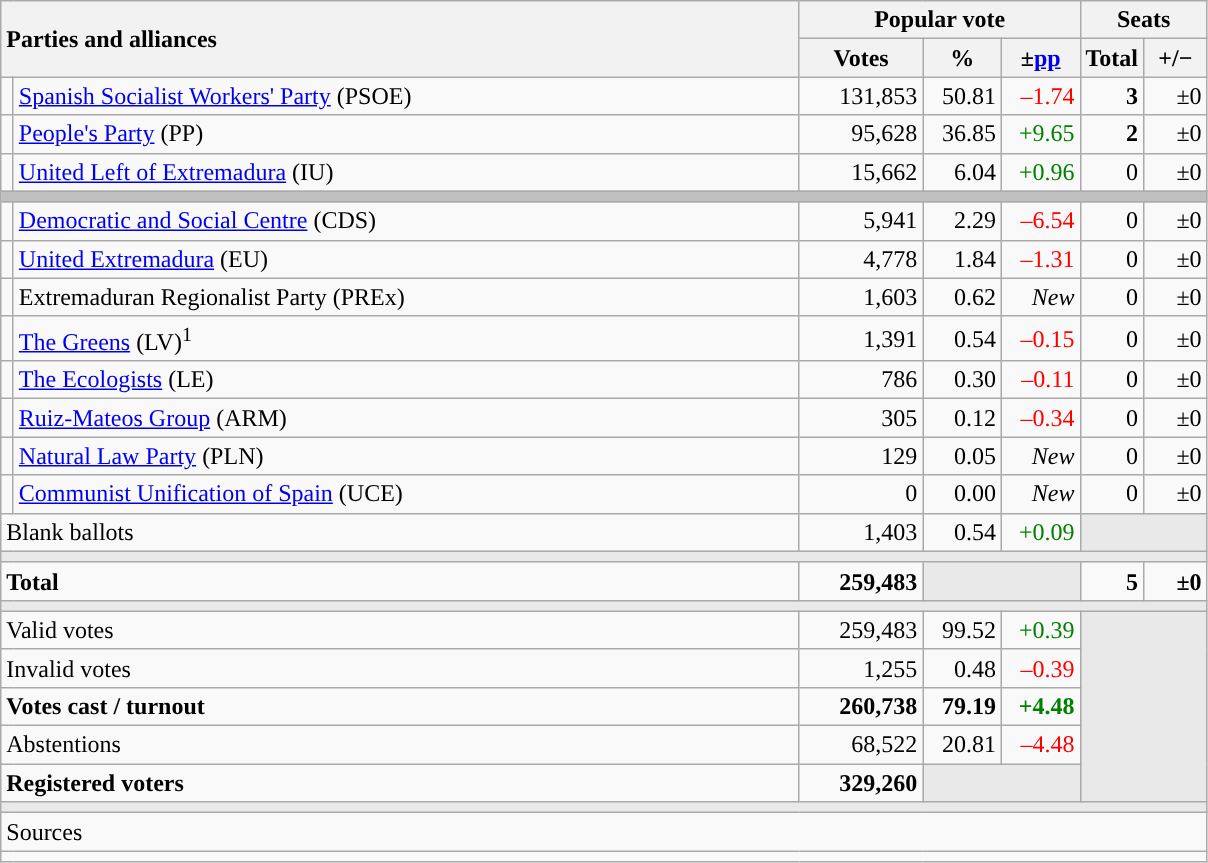<table class="wikitable" style="text-align:right;">
<tr>
<th style="text-align:left;" rowspan="2" colspan="2" width="525">Parties and alliances</th>
<th colspan="3">Popular vote</th>
<th colspan="2">Seats</th>
</tr>
<tr>
<th width="75">Votes</th>
<th width="45">%</th>
<th width="45">±<a href='#'>pp</a></th>
<th width="35">Total</th>
<th width="35">+/−</th>
</tr>
<tr>
<td width="1" style="color:inherit;background:"></td>
<td align="left"><a href='#'>Spanish Socialist Workers' Party</a> (PSOE)</td>
<td>131,853</td>
<td>50.81</td>
<td style="color:red;">–1.74</td>
<td><strong>3</strong></td>
<td>±0</td>
</tr>
<tr>
<td style="color:inherit;background:"></td>
<td align="left"><a href='#'>People's Party</a> (PP)</td>
<td>95,628</td>
<td>36.85</td>
<td style="color:green;">+9.65</td>
<td><strong>2</strong></td>
<td>±0</td>
</tr>
<tr>
<td style="color:inherit;background:"></td>
<td align="left"><a href='#'>United Left of Extremadura</a> (IU)</td>
<td>15,662</td>
<td>6.04</td>
<td style="color:green;">+0.96</td>
<td>0</td>
<td>±0</td>
</tr>
<tr>
<td colspan="7" bgcolor="#C0C0C0"></td>
</tr>
<tr>
<td style="color:inherit;background:"></td>
<td align="left"><a href='#'>Democratic and Social Centre</a> (CDS)</td>
<td>5,941</td>
<td>2.29</td>
<td style="color:red;">–6.54</td>
<td>0</td>
<td>±0</td>
</tr>
<tr>
<td style="color:inherit;background:"></td>
<td align="left"><a href='#'>United Extremadura</a> (EU)</td>
<td>4,778</td>
<td>1.84</td>
<td style="color:red;">–1.31</td>
<td>0</td>
<td>±0</td>
</tr>
<tr>
<td style="color:inherit;background:"></td>
<td align="left">Extremaduran Regionalist Party (PREx)</td>
<td>1,603</td>
<td>0.62</td>
<td><em>New</em></td>
<td>0</td>
<td>±0</td>
</tr>
<tr>
<td style="color:inherit;background:"></td>
<td align="left"><a href='#'>The Greens</a> (LV)<sup>1</sup></td>
<td>1,391</td>
<td>0.54</td>
<td style="color:red;">–0.15</td>
<td>0</td>
<td>±0</td>
</tr>
<tr>
<td style="color:inherit;background:"></td>
<td align="left"><a href='#'>The Ecologists</a> (LE)</td>
<td>786</td>
<td>0.30</td>
<td style="color:red;">–0.11</td>
<td>0</td>
<td>±0</td>
</tr>
<tr>
<td style="color:inherit;background:"></td>
<td align="left"><a href='#'>Ruiz-Mateos Group</a> (ARM)</td>
<td>305</td>
<td>0.12</td>
<td style="color:red;">–0.34</td>
<td>0</td>
<td>±0</td>
</tr>
<tr>
<td style="color:inherit;background:"></td>
<td align="left"><a href='#'>Natural Law Party</a> (PLN)</td>
<td>129</td>
<td>0.05</td>
<td><em>New</em></td>
<td>0</td>
<td>±0</td>
</tr>
<tr>
<td style="color:inherit;background:"></td>
<td align="left"><a href='#'>Communist Unification of Spain</a> (UCE)</td>
<td>0</td>
<td>0.00</td>
<td><em>New</em></td>
<td>0</td>
<td>±0</td>
</tr>
<tr>
<td align="left" colspan="2">Blank ballots</td>
<td>1,403</td>
<td>0.54</td>
<td style="color:green;">+0.09</td>
<td bgcolor="#E9E9E9" colspan="2"></td>
</tr>
<tr>
<td colspan="7" bgcolor="#E9E9E9"></td>
</tr>
<tr style="font-weight:bold;">
<td align="left" colspan="2">Total</td>
<td>259,483</td>
<td bgcolor="#E9E9E9" colspan="2"></td>
<td>5</td>
<td>±0</td>
</tr>
<tr>
<td colspan="7" bgcolor="#E9E9E9"></td>
</tr>
<tr>
<td align="left" colspan="2">Valid votes</td>
<td>259,483</td>
<td>99.52</td>
<td style="color:green;">+0.39</td>
<td bgcolor="#E9E9E9" colspan="2" rowspan="5"></td>
</tr>
<tr>
<td align="left" colspan="2">Invalid votes</td>
<td>1,255</td>
<td>0.48</td>
<td style="color:red;">–0.39</td>
</tr>
<tr style="font-weight:bold;">
<td align="left" colspan="2">Votes cast / turnout</td>
<td>260,738</td>
<td>79.19</td>
<td style="color:green;">+4.48</td>
</tr>
<tr>
<td align="left" colspan="2">Abstentions</td>
<td>68,522</td>
<td>20.81</td>
<td style="color:red;">–4.48</td>
</tr>
<tr style="font-weight:bold;">
<td align="left" colspan="2">Registered voters</td>
<td>329,260</td>
<td bgcolor="#E9E9E9" colspan="2"></td>
</tr>
<tr>
<td colspan="7" bgcolor="#E9E9E9"></td>
</tr>
<tr>
<td align="left" colspan="7">Sources</td>
</tr>
<tr>
<td colspan="7" style="text-align:left; max-width:790px;"></td>
</tr>
</table>
